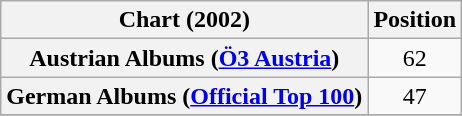<table class="wikitable plainrowheaders sortable" style="text-align:center">
<tr>
<th scope="col">Chart (2002)</th>
<th scope="col">Position</th>
</tr>
<tr>
<th scope="row">Austrian Albums (<a href='#'>Ö3 Austria</a>)</th>
<td>62</td>
</tr>
<tr>
<th scope="row">German Albums (<a href='#'>Official Top 100</a>)</th>
<td>47</td>
</tr>
<tr>
</tr>
</table>
